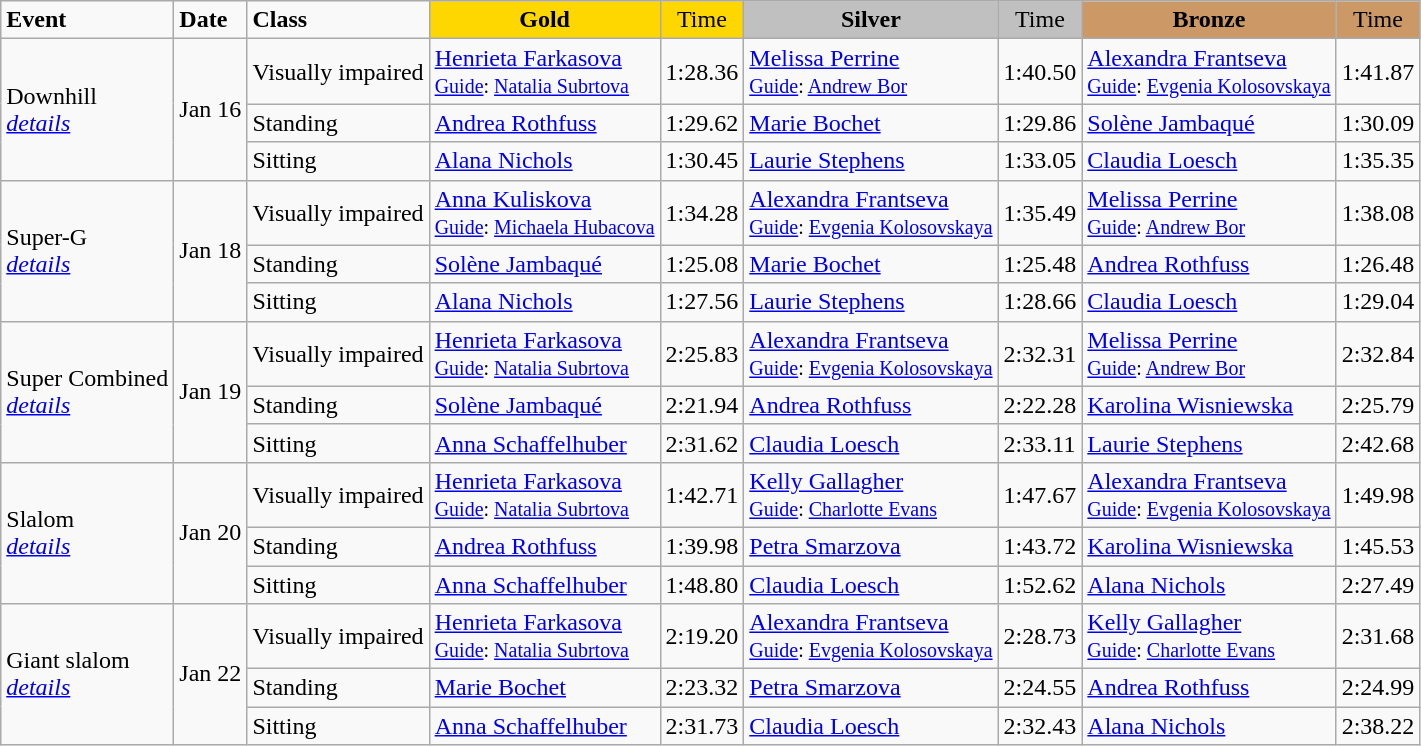<table class="wikitable">
<tr>
<td><strong>Event</strong></td>
<td><strong>Date</strong></td>
<td><strong>Class</strong></td>
<td style="text-align:center;background-color:gold;"><strong>Gold</strong></td>
<td style="text-align:center;background-color:gold;">Time</td>
<td style="text-align:center;background-color:silver;"><strong>Silver</strong></td>
<td style="text-align:center;background-color:silver;">Time</td>
<td style="text-align:center;background-color:#CC9966;"><strong>Bronze</strong></td>
<td style="text-align:center;background-color:#CC9966;">Time</td>
</tr>
<tr>
<td rowspan="3">Downhill<br><a href='#'><em>details</em></a></td>
<td rowspan="3">Jan 16</td>
<td>Visually impaired</td>
<td><a href='#'>Henrieta Farkasova</a><br><small><a href='#'>Guide</a>: <a href='#'>Natalia Subrtova</a></small><br><small></small></td>
<td>1:28.36</td>
<td><a href='#'>Melissa Perrine</a><br><small><a href='#'>Guide</a>: <a href='#'>Andrew Bor</a></small><br><small></small></td>
<td>1:40.50</td>
<td><a href='#'>Alexandra Frantseva</a><br><small><a href='#'>Guide</a>: <a href='#'>Evgenia Kolosovskaya</a></small><br><small></small></td>
<td>1:41.87</td>
</tr>
<tr>
<td>Standing</td>
<td><a href='#'>Andrea Rothfuss</a><br><small></small></td>
<td>1:29.62</td>
<td><a href='#'>Marie Bochet</a><br><small></small></td>
<td>1:29.86</td>
<td><a href='#'>Solène Jambaqué</a><br><small></small></td>
<td>1:30.09</td>
</tr>
<tr>
<td>Sitting</td>
<td><a href='#'>Alana Nichols</a><br><small></small></td>
<td>1:30.45</td>
<td><a href='#'>Laurie Stephens</a><br><small></small></td>
<td>1:33.05</td>
<td><a href='#'>Claudia Loesch</a><br><small></small></td>
<td>1:35.35</td>
</tr>
<tr>
<td rowspan="3">Super-G<br><a href='#'><em>details</em></a></td>
<td rowspan="3">Jan 18</td>
<td>Visually impaired</td>
<td><a href='#'>Anna Kuliskova</a><br><small><a href='#'>Guide</a>: <a href='#'>Michaela Hubacova</a></small><br><small></small></td>
<td>1:34.28</td>
<td><a href='#'>Alexandra Frantseva</a><br><small><a href='#'>Guide</a>: <a href='#'>Evgenia Kolosovskaya</a></small><br><small></small></td>
<td>1:35.49</td>
<td><a href='#'>Melissa Perrine</a><br><small><a href='#'>Guide</a>: <a href='#'>Andrew Bor</a></small><br><small></small></td>
<td>1:38.08</td>
</tr>
<tr>
<td>Standing</td>
<td><a href='#'>Solène Jambaqué</a><br><small></small></td>
<td>1:25.08</td>
<td><a href='#'>Marie Bochet</a><br><small></small></td>
<td>1:25.48</td>
<td><a href='#'>Andrea Rothfuss</a><br><small></small></td>
<td>1:26.48</td>
</tr>
<tr>
<td>Sitting</td>
<td><a href='#'>Alana Nichols</a><br><small></small></td>
<td>1:27.56</td>
<td><a href='#'>Laurie Stephens</a><br><small></small></td>
<td>1:28.66</td>
<td><a href='#'>Claudia Loesch</a><br><small></small></td>
<td>1:29.04</td>
</tr>
<tr>
<td rowspan="3">Super Combined<br><a href='#'><em>details</em></a></td>
<td rowspan="3">Jan 19</td>
<td>Visually impaired</td>
<td><a href='#'>Henrieta Farkasova</a><br><small><a href='#'>Guide</a>: <a href='#'>Natalia Subrtova</a></small><br><small></small></td>
<td>2:25.83</td>
<td><a href='#'>Alexandra Frantseva</a><br><small><a href='#'>Guide</a>: <a href='#'>Evgenia Kolosovskaya</a></small><br><small></small></td>
<td>2:32.31</td>
<td><a href='#'>Melissa Perrine</a><br><small><a href='#'>Guide</a>: <a href='#'>Andrew Bor</a></small><br><small></small></td>
<td>2:32.84</td>
</tr>
<tr>
<td>Standing</td>
<td><a href='#'>Solène Jambaqué</a><br><small></small></td>
<td>2:21.94</td>
<td><a href='#'>Andrea Rothfuss</a><br><small></small></td>
<td>2:22.28</td>
<td><a href='#'>Karolina Wisniewska</a><br><small></small></td>
<td>2:25.79</td>
</tr>
<tr>
<td>Sitting</td>
<td><a href='#'>Anna Schaffelhuber</a><br><small></small></td>
<td>2:31.62</td>
<td><a href='#'>Claudia Loesch</a><br><small></small></td>
<td>2:33.11</td>
<td><a href='#'>Laurie Stephens</a><br><small></small></td>
<td>2:42.68</td>
</tr>
<tr>
<td rowspan="3">Slalom<br><a href='#'><em>details</em></a></td>
<td rowspan="3">Jan 20</td>
<td>Visually impaired</td>
<td><a href='#'>Henrieta Farkasova</a><br><small><a href='#'>Guide</a>: <a href='#'>Natalia Subrtova</a></small><br><small></small></td>
<td>1:42.71</td>
<td><a href='#'>Kelly Gallagher</a><br><small><a href='#'>Guide</a>: <a href='#'>Charlotte Evans</a></small><br><small></small></td>
<td>1:47.67</td>
<td><a href='#'>Alexandra Frantseva</a><br><small><a href='#'>Guide</a>: <a href='#'>Evgenia Kolosovskaya</a></small><br><small></small></td>
<td>1:49.98</td>
</tr>
<tr>
<td>Standing</td>
<td><a href='#'>Andrea Rothfuss</a><br><small></small></td>
<td>1:39.98</td>
<td><a href='#'>Petra Smarzova</a><br><small></small></td>
<td>1:43.72</td>
<td><a href='#'>Karolina Wisniewska</a><br><small></small></td>
<td>1:45.53</td>
</tr>
<tr>
<td>Sitting</td>
<td><a href='#'>Anna Schaffelhuber</a><br><small></small></td>
<td>1:48.80</td>
<td><a href='#'>Claudia Loesch</a><br><small></small></td>
<td>1:52.62</td>
<td><a href='#'>Alana Nichols</a><br><small></small></td>
<td>2:27.49</td>
</tr>
<tr>
<td rowspan="3">Giant slalom<br><a href='#'><em>details</em></a></td>
<td rowspan="3">Jan 22</td>
<td>Visually impaired</td>
<td><a href='#'>Henrieta Farkasova</a><br><small><a href='#'>Guide</a>: <a href='#'>Natalia Subrtova</a></small><br><small></small></td>
<td>2:19.20</td>
<td><a href='#'>Alexandra Frantseva</a><br><small><a href='#'>Guide</a>: <a href='#'>Evgenia Kolosovskaya</a></small><br><small></small></td>
<td>2:28.73</td>
<td><a href='#'>Kelly Gallagher</a><br><small><a href='#'>Guide</a>: <a href='#'>Charlotte Evans</a></small><br><small></small></td>
<td>2:31.68</td>
</tr>
<tr>
<td>Standing</td>
<td><a href='#'>Marie Bochet</a><br><small></small></td>
<td>2:23.32</td>
<td><a href='#'>Petra Smarzova</a><br><small></small></td>
<td>2:24.55</td>
<td><a href='#'>Andrea Rothfuss</a><br><small></small></td>
<td>2:24.99</td>
</tr>
<tr>
<td>Sitting</td>
<td><a href='#'>Anna Schaffelhuber</a><br><small></small></td>
<td>2:31.73</td>
<td><a href='#'>Claudia Loesch</a><br><small></small></td>
<td>2:32.43</td>
<td><a href='#'>Alana Nichols</a><br><small></small></td>
<td>2:38.22</td>
</tr>
</table>
